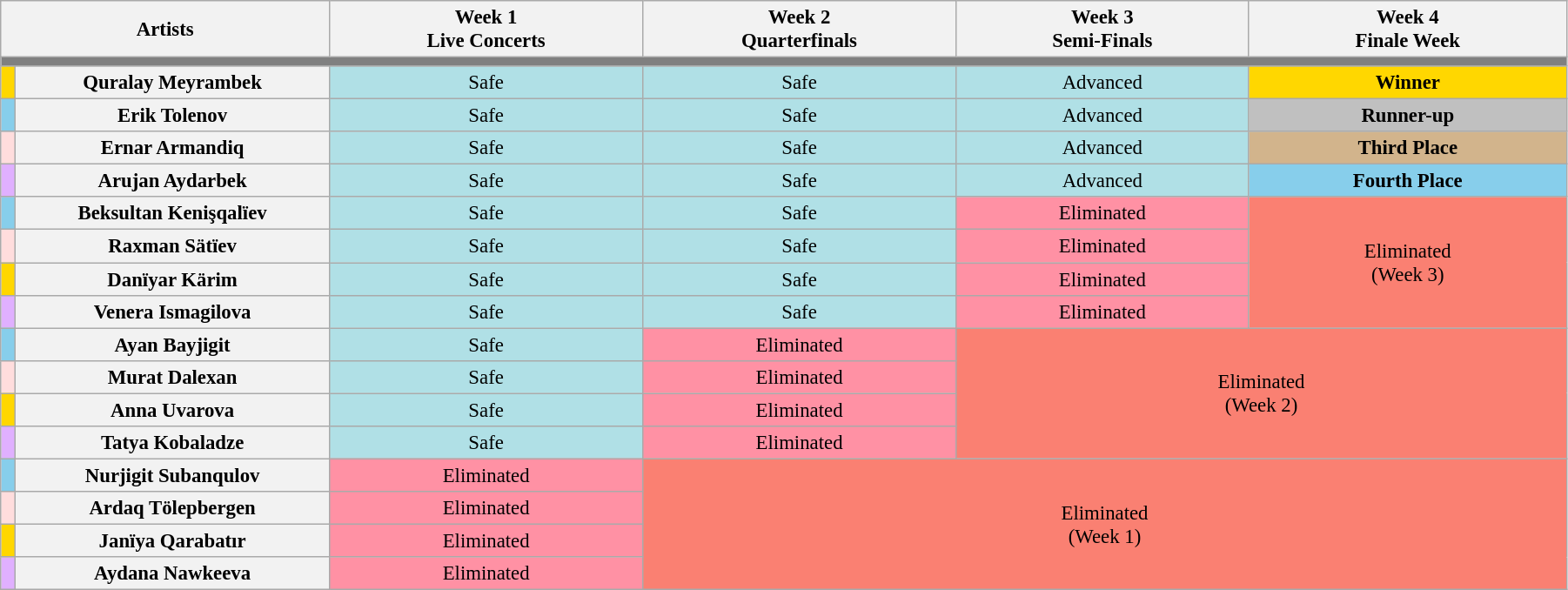<table class="wikitable" style="text-align:center; font-size:95%; width:95%">
<tr>
<th colspan="2" style="width:21%">Artists</th>
<th style="width:20%">Week 1<br>Live Concerts</th>
<th style="width:20%">Week 2<br>Quarterfinals</th>
<th>Week 3<br>Semi-Finals</th>
<th>Week 4<br>Finale Week</th>
</tr>
<tr>
<th colspan="6" style="background:gray"></th>
</tr>
<tr>
<th style="background: gold"></th>
<th>Quralay Meyrambek</th>
<td style="background:#B0E0E6">Safe</td>
<td style="background:#B0E0E6">Safe</td>
<td style="background:#B0E0E6">Advanced</td>
<td style="background:gold"><strong>Winner</strong></td>
</tr>
<tr>
<th style="background:#87ceeb"></th>
<th>Erik Tolenov</th>
<td style="background:#B0E0E6">Safe</td>
<td style="background:#B0E0E6">Safe</td>
<td style="background:#B0E0E6">Advanced</td>
<td style="background:silver"><strong>Runner-up</strong></td>
</tr>
<tr>
<th style="background:#ffdddd"></th>
<th>Ernar Armandiq</th>
<td style="background:#B0E0E6">Safe</td>
<td style="background:#B0E0E6">Safe</td>
<td style="background:#B0E0E6">Advanced</td>
<td style="background:tan"><strong>Third Place</strong></td>
</tr>
<tr>
<th style="background:#e0b0ff"></th>
<th>Arujan Aydarbek</th>
<td style="background:#B0E0E6">Safe</td>
<td style="background:#B0E0E6">Safe</td>
<td style="background:#B0E0E6">Advanced</td>
<td style="background:skyblue"><strong>Fourth Place</strong></td>
</tr>
<tr>
<th style="background:#87ceeb"></th>
<th>Beksultan Kenişqalïev</th>
<td style="background:#B0E0E6">Safe</td>
<td style="background:#B0E0E6">Safe</td>
<td style="background:#FF91A4">Eliminated</td>
<td rowspan="4" style="background: salmon">Eliminated<br>(Week 3)</td>
</tr>
<tr>
<th style="background:#ffdddd"></th>
<th>Raxman Sätïev</th>
<td style="background:#B0E0E6">Safe</td>
<td style="background:#B0E0E6">Safe</td>
<td style="background:#FF91A4">Eliminated</td>
</tr>
<tr>
<th style="background: gold"></th>
<th>Danïyar Kärim</th>
<td style="background:#B0E0E6">Safe</td>
<td style="background:#B0E0E6">Safe</td>
<td style="background:#FF91A4">Eliminated</td>
</tr>
<tr>
<th style="background:#e0b0ff"></th>
<th>Venera Ismagilova</th>
<td style="background:#B0E0E6">Safe</td>
<td style="background:#B0E0E6">Safe</td>
<td style="background:#FF91A4">Eliminated</td>
</tr>
<tr>
<th style="background:#87ceeb"></th>
<th>Ayan Bayjigit</th>
<td style="background:#B0E0E6">Safe</td>
<td style="background:#FF91A4">Eliminated</td>
<td colspan="2" rowspan="4" style="background: salmon">Eliminated<br>(Week 2)</td>
</tr>
<tr>
<th style="background:#ffdddd"></th>
<th>Murat Dalexan</th>
<td style="background:#B0E0E6">Safe</td>
<td style="background:#FF91A4">Eliminated</td>
</tr>
<tr>
<th style="background: gold"></th>
<th>Anna Uvarova</th>
<td style="background:#B0E0E6">Safe</td>
<td style="background:#FF91A4">Eliminated</td>
</tr>
<tr>
<th style="background:#e0b0ff"></th>
<th>Tatya Kobaladze</th>
<td style="background:#B0E0E6">Safe</td>
<td style="background:#FF91A4">Eliminated</td>
</tr>
<tr>
<th style="background:#87ceeb"></th>
<th>Nurjigit Subanqulov</th>
<td style="background:#FF91A4">Eliminated</td>
<td colspan="3" rowspan="4" style="background: salmon">Eliminated<br>(Week 1)</td>
</tr>
<tr>
<th style="background:#ffdddd"></th>
<th>Ardaq Tölepbergen</th>
<td style="background:#FF91A4">Eliminated</td>
</tr>
<tr>
<th style="background: gold"></th>
<th>Janïya Qarabatır</th>
<td style="background:#FF91A4">Eliminated</td>
</tr>
<tr>
<th style="background:#e0b0ff"></th>
<th>Aydana Nawkeeva</th>
<td style="background:#FF91A4">Eliminated</td>
</tr>
</table>
